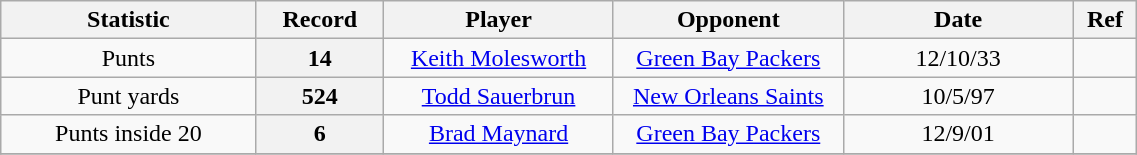<table class="sortable wikitable" style="text-align:center" width="60%">
<tr>
<th scope="col" width=20%>Statistic</th>
<th scope="col" width=10% class="unsortable">Record</th>
<th scope="col" width=18%>Player</th>
<th scope="col" width=18%>Opponent</th>
<th scope="col" width=18%>Date</th>
<th scope="col" width=5% class="unsortable">Ref</th>
</tr>
<tr>
<td>Punts</td>
<th>14</th>
<td><a href='#'>Keith Molesworth</a></td>
<td><a href='#'>Green Bay Packers</a></td>
<td>12/10/33</td>
<td></td>
</tr>
<tr>
<td>Punt yards</td>
<th>524</th>
<td><a href='#'>Todd Sauerbrun</a></td>
<td><a href='#'>New Orleans Saints</a></td>
<td>10/5/97</td>
<td></td>
</tr>
<tr>
<td>Punts inside 20</td>
<th>6</th>
<td><a href='#'>Brad Maynard</a></td>
<td><a href='#'>Green Bay Packers</a></td>
<td>12/9/01</td>
<td></td>
</tr>
<tr>
</tr>
</table>
